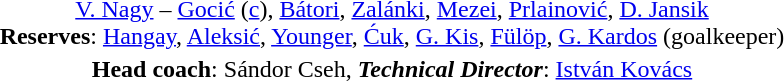<table style="text-align: center; margin-top: 1em; margin-left: auto; margin-right: auto">
<tr>
<td><a href='#'>V. Nagy</a> – <a href='#'>Gocić</a> (<a href='#'>c</a>), <a href='#'>Bátori</a>, <a href='#'>Zalánki</a>, <a href='#'>Mezei</a>, <a href='#'>Prlainović</a>, <a href='#'>D. Jansik</a><br><strong>Reserves</strong>: <a href='#'>Hangay</a>, <a href='#'>Aleksić</a>, <a href='#'>Younger</a>, <a href='#'>Ćuk</a>, <a href='#'>G. Kis</a>, <a href='#'>Fülöp</a>, <a href='#'>G. Kardos</a> (goalkeeper)</td>
</tr>
<tr>
<td><strong>Head coach</strong>: Sándor Cseh, <strong><em>Technical Director</em></strong>: <a href='#'>István Kovács</a></td>
</tr>
</table>
